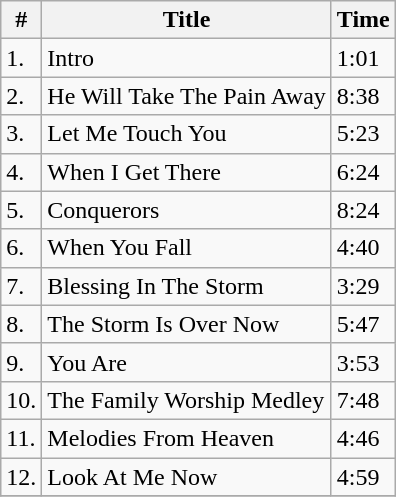<table class="wikitable">
<tr>
<th>#</th>
<th>Title</th>
<th>Time</th>
</tr>
<tr>
<td>1.</td>
<td>Intro</td>
<td>1:01</td>
</tr>
<tr>
<td>2.</td>
<td>He Will Take The Pain Away</td>
<td>8:38</td>
</tr>
<tr>
<td>3.</td>
<td>Let Me Touch You</td>
<td>5:23</td>
</tr>
<tr>
<td>4.</td>
<td>When I Get There</td>
<td>6:24</td>
</tr>
<tr>
<td>5.</td>
<td>Conquerors</td>
<td>8:24</td>
</tr>
<tr>
<td>6.</td>
<td>When You Fall</td>
<td>4:40</td>
</tr>
<tr>
<td>7.</td>
<td>Blessing In The Storm</td>
<td>3:29</td>
</tr>
<tr>
<td>8.</td>
<td>The Storm Is Over Now</td>
<td>5:47</td>
</tr>
<tr>
<td>9.</td>
<td>You Are</td>
<td>3:53</td>
</tr>
<tr>
<td>10.</td>
<td>The Family Worship Medley</td>
<td>7:48</td>
</tr>
<tr>
<td>11.</td>
<td>Melodies From Heaven</td>
<td>4:46</td>
</tr>
<tr>
<td>12.</td>
<td>Look At Me Now</td>
<td>4:59</td>
</tr>
<tr>
</tr>
</table>
